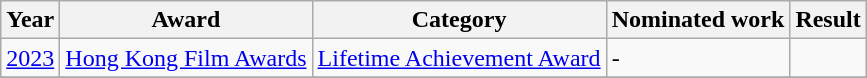<table class="wikitable sortable" style="text-align:left;">
<tr>
<th>Year</th>
<th>Award</th>
<th>Category</th>
<th>Nominated work</th>
<th>Result</th>
</tr>
<tr>
<td><a href='#'>2023</a></td>
<td><a href='#'>Hong Kong Film Awards</a></td>
<td><a href='#'>Lifetime Achievement Award</a></td>
<td>-</td>
<td></td>
</tr>
<tr>
</tr>
</table>
